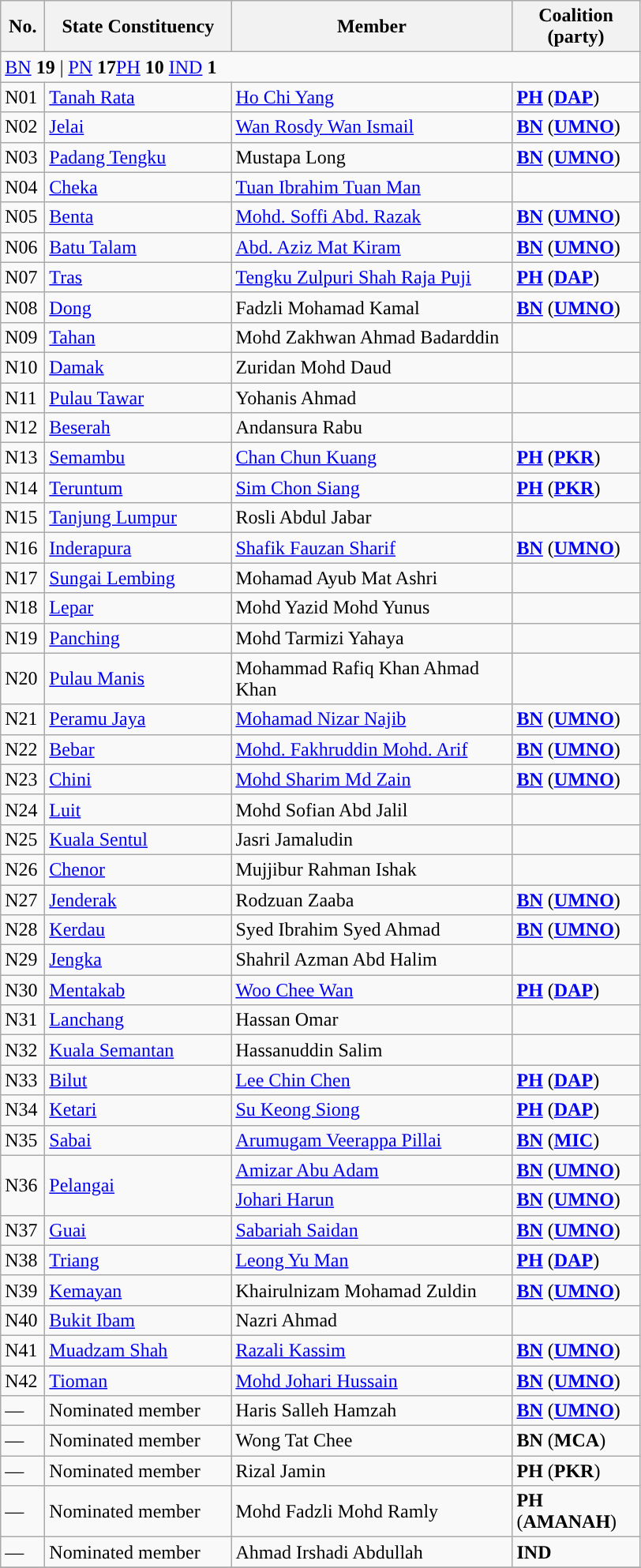<table class="wikitable sortable">
<tr>
<th style="width:30px;">No.</th>
<th style="width:150px;">State Constituency</th>
<th style="width:230px;">Member</th>
<th style="width:100px;">Coalition (party)</th>
</tr>
<tr>
<td colspan="4"><a href='#'>BN</a> <strong>19</strong> | <a href='#'>PN</a> <strong>17</strong><a href='#'>PH</a> <strong>10</strong> <a href='#'>IND</a> <strong>1</strong></td>
</tr>
<tr>
<td>N01</td>
<td><a href='#'>Tanah Rata</a></td>
<td><a href='#'>Ho Chi Yang</a></td>
<td><strong><a href='#'>PH</a></strong> (<strong><a href='#'>DAP</a></strong>)</td>
</tr>
<tr>
<td>N02</td>
<td><a href='#'>Jelai</a></td>
<td><a href='#'>Wan Rosdy Wan Ismail</a></td>
<td><strong><a href='#'>BN</a></strong> (<strong><a href='#'>UMNO</a></strong>)</td>
</tr>
<tr>
<td>N03</td>
<td><a href='#'>Padang Tengku</a></td>
<td>Mustapa Long</td>
<td><strong><a href='#'>BN</a></strong> (<strong><a href='#'>UMNO</a></strong>)</td>
</tr>
<tr>
<td>N04</td>
<td><a href='#'>Cheka</a></td>
<td><a href='#'>Tuan Ibrahim Tuan Man</a></td>
<td></td>
</tr>
<tr>
<td>N05</td>
<td><a href='#'>Benta</a></td>
<td><a href='#'>Mohd. Soffi Abd. Razak</a></td>
<td><strong><a href='#'>BN</a></strong> (<strong><a href='#'>UMNO</a></strong>)</td>
</tr>
<tr>
<td>N06</td>
<td><a href='#'>Batu Talam</a></td>
<td><a href='#'>Abd. Aziz Mat Kiram</a></td>
<td><strong><a href='#'>BN</a></strong> (<strong><a href='#'>UMNO</a></strong>)</td>
</tr>
<tr>
<td>N07</td>
<td><a href='#'>Tras</a></td>
<td><a href='#'>Tengku Zulpuri Shah Raja Puji</a></td>
<td><strong><a href='#'>PH</a></strong> (<strong><a href='#'>DAP</a></strong>)</td>
</tr>
<tr>
<td>N08</td>
<td><a href='#'>Dong</a></td>
<td>Fadzli Mohamad Kamal</td>
<td><strong><a href='#'>BN</a></strong> (<strong><a href='#'>UMNO</a></strong>)</td>
</tr>
<tr>
<td>N09</td>
<td><a href='#'>Tahan</a></td>
<td>Mohd Zakhwan Ahmad Badarddin</td>
<td></td>
</tr>
<tr>
<td>N10</td>
<td><a href='#'>Damak</a></td>
<td>Zuridan Mohd Daud</td>
<td></td>
</tr>
<tr>
<td>N11</td>
<td><a href='#'>Pulau Tawar</a></td>
<td>Yohanis Ahmad</td>
<td></td>
</tr>
<tr>
<td>N12</td>
<td><a href='#'>Beserah</a></td>
<td>Andansura Rabu</td>
<td></td>
</tr>
<tr>
<td>N13</td>
<td><a href='#'>Semambu</a></td>
<td><a href='#'>Chan Chun Kuang</a></td>
<td><strong><a href='#'>PH</a></strong> (<strong><a href='#'>PKR</a></strong>)</td>
</tr>
<tr>
<td>N14</td>
<td><a href='#'>Teruntum</a></td>
<td><a href='#'>Sim Chon Siang</a></td>
<td><strong><a href='#'>PH</a></strong> (<strong><a href='#'>PKR</a></strong>)</td>
</tr>
<tr>
<td>N15</td>
<td><a href='#'>Tanjung Lumpur</a></td>
<td>Rosli Abdul Jabar</td>
<td></td>
</tr>
<tr>
<td>N16</td>
<td><a href='#'>Inderapura</a></td>
<td><a href='#'>Shafik Fauzan Sharif</a></td>
<td><strong><a href='#'>BN</a></strong> (<strong><a href='#'>UMNO</a></strong>)</td>
</tr>
<tr>
<td>N17</td>
<td><a href='#'>Sungai Lembing</a></td>
<td>Mohamad Ayub Mat Ashri</td>
<td></td>
</tr>
<tr>
<td>N18</td>
<td><a href='#'>Lepar</a></td>
<td>Mohd Yazid Mohd Yunus</td>
<td></td>
</tr>
<tr>
<td>N19</td>
<td><a href='#'>Panching</a></td>
<td>Mohd Tarmizi Yahaya</td>
<td></td>
</tr>
<tr>
<td>N20</td>
<td><a href='#'>Pulau Manis</a></td>
<td>Mohammad Rafiq Khan Ahmad Khan</td>
<td></td>
</tr>
<tr>
<td>N21</td>
<td><a href='#'>Peramu Jaya</a></td>
<td><a href='#'>Mohamad Nizar Najib</a></td>
<td><strong><a href='#'>BN</a></strong> (<strong><a href='#'>UMNO</a></strong>)</td>
</tr>
<tr>
<td>N22</td>
<td><a href='#'>Bebar</a></td>
<td><a href='#'>Mohd. Fakhruddin Mohd. Arif</a></td>
<td><strong><a href='#'>BN</a></strong> (<strong><a href='#'>UMNO</a></strong>)</td>
</tr>
<tr>
<td>N23</td>
<td><a href='#'>Chini</a></td>
<td><a href='#'>Mohd Sharim Md Zain</a></td>
<td><strong><a href='#'>BN</a></strong> (<strong><a href='#'>UMNO</a></strong>)</td>
</tr>
<tr>
<td>N24</td>
<td><a href='#'>Luit</a></td>
<td>Mohd Sofian Abd Jalil</td>
<td></td>
</tr>
<tr>
<td>N25</td>
<td><a href='#'>Kuala Sentul</a></td>
<td>Jasri Jamaludin</td>
<td></td>
</tr>
<tr>
<td>N26</td>
<td><a href='#'>Chenor</a></td>
<td>Mujjibur Rahman Ishak</td>
<td></td>
</tr>
<tr>
<td>N27</td>
<td><a href='#'>Jenderak</a></td>
<td>Rodzuan Zaaba</td>
<td><strong><a href='#'>BN</a></strong> (<strong><a href='#'>UMNO</a></strong>)</td>
</tr>
<tr>
<td>N28</td>
<td><a href='#'>Kerdau</a></td>
<td>Syed Ibrahim Syed Ahmad</td>
<td><strong><a href='#'>BN</a></strong> (<strong><a href='#'>UMNO</a></strong>)</td>
</tr>
<tr>
<td>N29</td>
<td><a href='#'>Jengka</a></td>
<td>Shahril Azman Abd Halim</td>
<td></td>
</tr>
<tr>
<td>N30</td>
<td><a href='#'>Mentakab</a></td>
<td><a href='#'>Woo Chee Wan</a></td>
<td><strong><a href='#'>PH</a></strong> (<strong><a href='#'>DAP</a></strong>)</td>
</tr>
<tr>
<td>N31</td>
<td><a href='#'>Lanchang</a></td>
<td>Hassan Omar</td>
<td></td>
</tr>
<tr>
<td>N32</td>
<td><a href='#'>Kuala Semantan</a></td>
<td>Hassanuddin Salim</td>
<td></td>
</tr>
<tr>
<td>N33</td>
<td><a href='#'>Bilut</a></td>
<td><a href='#'>Lee Chin Chen</a></td>
<td><strong><a href='#'>PH</a></strong> (<strong><a href='#'>DAP</a></strong>)</td>
</tr>
<tr>
<td>N34</td>
<td><a href='#'>Ketari</a></td>
<td><a href='#'>Su Keong Siong</a></td>
<td><strong><a href='#'>PH</a></strong> (<strong><a href='#'>DAP</a></strong>)</td>
</tr>
<tr>
<td>N35</td>
<td><a href='#'>Sabai</a></td>
<td><a href='#'>Arumugam Veerappa Pillai</a></td>
<td><strong><a href='#'>BN</a></strong> (<strong><a href='#'>MIC</a></strong>)</td>
</tr>
<tr>
<td rowspan=2>N36</td>
<td rowspan=2><a href='#'>Pelangai</a></td>
<td><a href='#'>Amizar Abu Adam</a> </td>
<td><strong><a href='#'>BN</a></strong> (<strong><a href='#'>UMNO</a></strong>)</td>
</tr>
<tr>
<td><a href='#'>Johari Harun</a> </td>
<td><strong><a href='#'>BN</a></strong> (<strong><a href='#'>UMNO</a></strong>)</td>
</tr>
<tr>
<td>N37</td>
<td><a href='#'>Guai</a></td>
<td><a href='#'>Sabariah Saidan</a></td>
<td><strong><a href='#'>BN</a></strong> (<strong><a href='#'>UMNO</a></strong>)</td>
</tr>
<tr>
<td>N38</td>
<td><a href='#'>Triang</a></td>
<td><a href='#'>Leong Yu Man</a></td>
<td><strong><a href='#'>PH</a></strong> (<strong><a href='#'>DAP</a></strong>)</td>
</tr>
<tr>
<td>N39</td>
<td><a href='#'>Kemayan</a></td>
<td>Khairulnizam Mohamad Zuldin</td>
<td><strong><a href='#'>BN</a></strong> (<strong><a href='#'>UMNO</a></strong>)</td>
</tr>
<tr>
<td>N40</td>
<td><a href='#'>Bukit Ibam</a></td>
<td>Nazri Ahmad</td>
<td></td>
</tr>
<tr>
<td>N41</td>
<td><a href='#'>Muadzam Shah</a></td>
<td><a href='#'>Razali Kassim</a></td>
<td><strong><a href='#'>BN</a></strong> (<strong><a href='#'>UMNO</a></strong>)</td>
</tr>
<tr>
<td>N42</td>
<td><a href='#'>Tioman</a></td>
<td><a href='#'>Mohd Johari Hussain</a> </td>
<td><strong><a href='#'>BN</a></strong> (<strong><a href='#'>UMNO</a></strong>)</td>
</tr>
<tr>
<td>—</td>
<td>Nominated member</td>
<td>Haris Salleh Hamzah</td>
<td><strong><a href='#'>BN</a></strong> (<strong><a href='#'>UMNO</a></strong>)</td>
</tr>
<tr>
<td>—</td>
<td>Nominated member</td>
<td>Wong Tat Chee</td>
<td><strong>BN</strong> (<strong>MCA</strong>)</td>
</tr>
<tr>
<td>—</td>
<td>Nominated member</td>
<td>Rizal Jamin</td>
<td><strong>PH</strong> (<strong>PKR</strong>)</td>
</tr>
<tr>
<td>—</td>
<td>Nominated member</td>
<td>Mohd Fadzli Mohd Ramly</td>
<td><strong>PH</strong> (<strong>AMANAH</strong>)</td>
</tr>
<tr>
<td>—</td>
<td>Nominated member</td>
<td>Ahmad Irshadi Abdullah</td>
<td><strong>IND</strong></td>
</tr>
<tr>
</tr>
</table>
